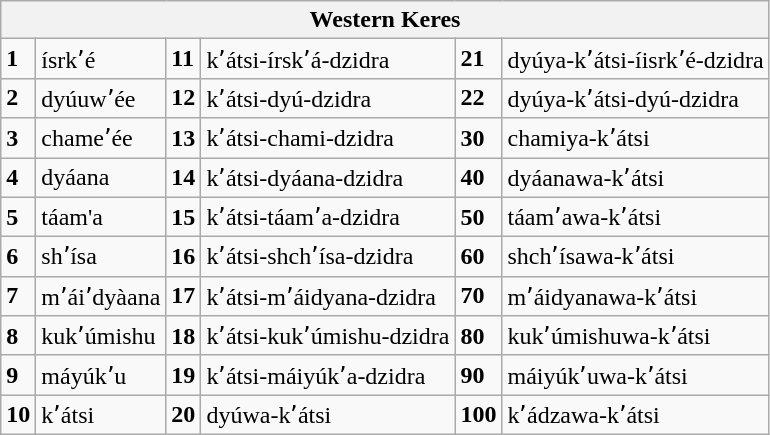<table class="wikitable">
<tr>
<th colspan="6">Western Keres</th>
</tr>
<tr>
<td><strong>1</strong></td>
<td>ísrkʼé</td>
<td><strong>11</strong></td>
<td>kʼátsi-írskʼá-dzidra</td>
<td><strong>21</strong></td>
<td>dyúya-kʼátsi-íisrkʼé-dzidra</td>
</tr>
<tr>
<td><strong>2</strong></td>
<td>dyúuwʼée</td>
<td><strong>12</strong></td>
<td>kʼátsi-dyú-dzidra</td>
<td><strong>22</strong></td>
<td>dyúya-kʼátsi-dyú-dzidra</td>
</tr>
<tr>
<td><strong>3</strong></td>
<td>chameʼée</td>
<td><strong>13</strong></td>
<td>kʼátsi-chami-dzidra</td>
<td><strong>30</strong></td>
<td>chamiya-kʼátsi</td>
</tr>
<tr>
<td><strong>4</strong></td>
<td>dyáana</td>
<td><strong>14</strong></td>
<td>kʼátsi-dyáana-dzidra</td>
<td><strong>40</strong></td>
<td>dyáanawa-kʼátsi</td>
</tr>
<tr>
<td><strong>5</strong></td>
<td>táam'a</td>
<td><strong>15</strong></td>
<td>kʼátsi-táamʼa-dzidra</td>
<td><strong>50</strong></td>
<td>táamʼawa-kʼátsi</td>
</tr>
<tr>
<td><strong>6</strong></td>
<td>shʼísa</td>
<td><strong>16</strong></td>
<td>kʼátsi-shchʼísa-dzidra</td>
<td><strong>60</strong></td>
<td>shchʼísawa-kʼátsi</td>
</tr>
<tr>
<td><strong>7</strong></td>
<td>mʼáiʼdyàana</td>
<td><strong>17</strong></td>
<td>kʼátsi-mʼáidyana-dzidra</td>
<td><strong>70</strong></td>
<td>mʼáidyanawa-kʼátsi</td>
</tr>
<tr>
<td><strong>8</strong></td>
<td>kukʼúmishu</td>
<td><strong>18</strong></td>
<td>kʼátsi-kukʼúmishu-dzidra</td>
<td><strong>80</strong></td>
<td>kukʼúmishuwa-kʼátsi</td>
</tr>
<tr>
<td><strong>9</strong></td>
<td>máyúkʼu</td>
<td><strong>19</strong></td>
<td>kʼátsi-máiyúkʼa-dzidra</td>
<td><strong>90</strong></td>
<td>máiyúkʼuwa-kʼátsi</td>
</tr>
<tr>
<td><strong>10</strong></td>
<td>kʼátsi</td>
<td><strong>20</strong></td>
<td>dyúwa-kʼátsi</td>
<td><strong>100</strong></td>
<td>kʼádzawa-kʼátsi</td>
</tr>
</table>
